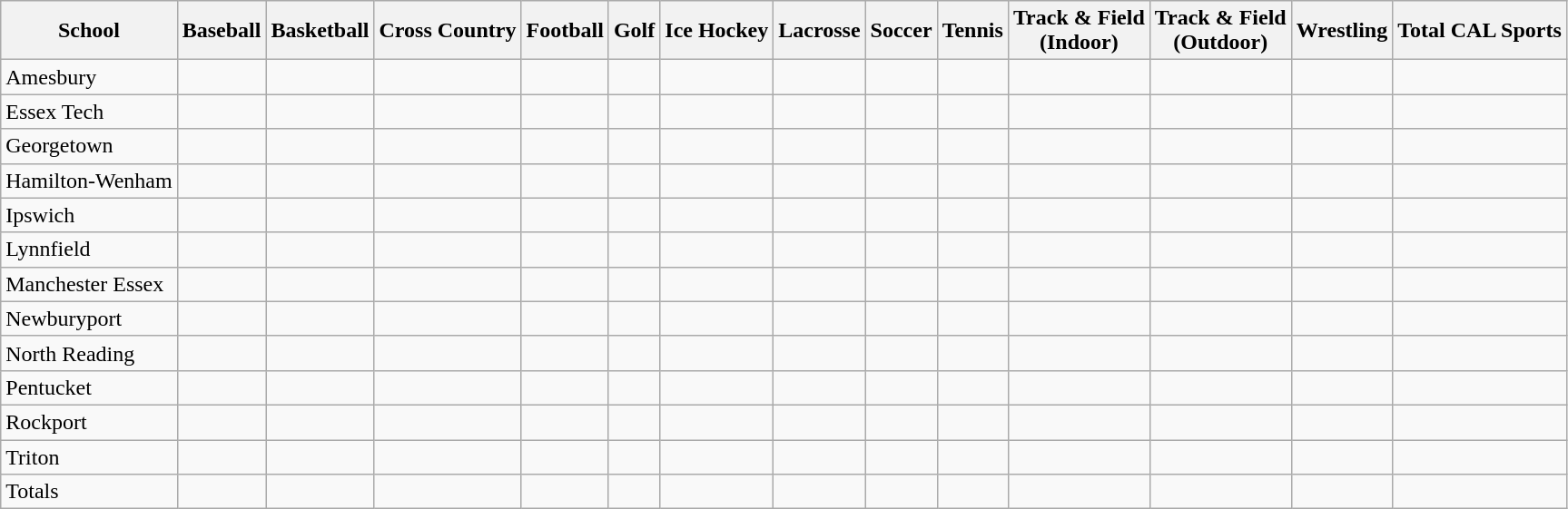<table class="wikitable">
<tr>
<th>School</th>
<th>Baseball</th>
<th>Basketball</th>
<th>Cross Country</th>
<th>Football</th>
<th>Golf</th>
<th>Ice Hockey</th>
<th>Lacrosse</th>
<th>Soccer</th>
<th>Tennis</th>
<th>Track & Field<br>(Indoor)</th>
<th>Track & Field<br>(Outdoor)</th>
<th>Wrestling</th>
<th>Total CAL Sports</th>
</tr>
<tr>
<td>Amesbury</td>
<td></td>
<td></td>
<td></td>
<td></td>
<td></td>
<td></td>
<td></td>
<td></td>
<td></td>
<td></td>
<td></td>
<td></td>
<td></td>
</tr>
<tr>
<td>Essex Tech</td>
<td></td>
<td></td>
<td></td>
<td></td>
<td></td>
<td></td>
<td></td>
<td></td>
<td></td>
<td></td>
<td></td>
<td></td>
<td></td>
</tr>
<tr>
<td>Georgetown</td>
<td></td>
<td></td>
<td></td>
<td></td>
<td></td>
<td></td>
<td></td>
<td></td>
<td></td>
<td></td>
<td></td>
<td></td>
<td></td>
</tr>
<tr>
<td>Hamilton-Wenham</td>
<td></td>
<td></td>
<td></td>
<td></td>
<td></td>
<td></td>
<td></td>
<td></td>
<td></td>
<td></td>
<td></td>
<td></td>
<td></td>
</tr>
<tr>
<td>Ipswich</td>
<td></td>
<td></td>
<td></td>
<td></td>
<td></td>
<td></td>
<td></td>
<td></td>
<td></td>
<td></td>
<td></td>
<td></td>
<td></td>
</tr>
<tr>
<td>Lynnfield</td>
<td></td>
<td></td>
<td></td>
<td></td>
<td></td>
<td></td>
<td></td>
<td></td>
<td></td>
<td></td>
<td></td>
<td></td>
<td></td>
</tr>
<tr>
<td>Manchester Essex</td>
<td></td>
<td></td>
<td></td>
<td></td>
<td></td>
<td></td>
<td></td>
<td></td>
<td></td>
<td></td>
<td></td>
<td></td>
<td></td>
</tr>
<tr>
<td>Newburyport</td>
<td></td>
<td></td>
<td></td>
<td></td>
<td></td>
<td></td>
<td></td>
<td></td>
<td></td>
<td></td>
<td></td>
<td></td>
<td></td>
</tr>
<tr>
<td>North Reading</td>
<td></td>
<td></td>
<td></td>
<td></td>
<td></td>
<td></td>
<td></td>
<td></td>
<td></td>
<td></td>
<td></td>
<td></td>
<td></td>
</tr>
<tr>
<td>Pentucket</td>
<td></td>
<td></td>
<td></td>
<td></td>
<td></td>
<td></td>
<td></td>
<td></td>
<td></td>
<td></td>
<td></td>
<td></td>
<td></td>
</tr>
<tr>
<td>Rockport</td>
<td></td>
<td></td>
<td></td>
<td></td>
<td></td>
<td></td>
<td></td>
<td></td>
<td></td>
<td></td>
<td></td>
<td></td>
<td></td>
</tr>
<tr>
<td>Triton</td>
<td></td>
<td></td>
<td></td>
<td></td>
<td></td>
<td></td>
<td></td>
<td></td>
<td></td>
<td></td>
<td></td>
<td></td>
<td></td>
</tr>
<tr>
<td>Totals</td>
<td></td>
<td></td>
<td></td>
<td></td>
<td></td>
<td></td>
<td></td>
<td></td>
<td></td>
<td></td>
<td></td>
<td></td>
<td></td>
</tr>
</table>
